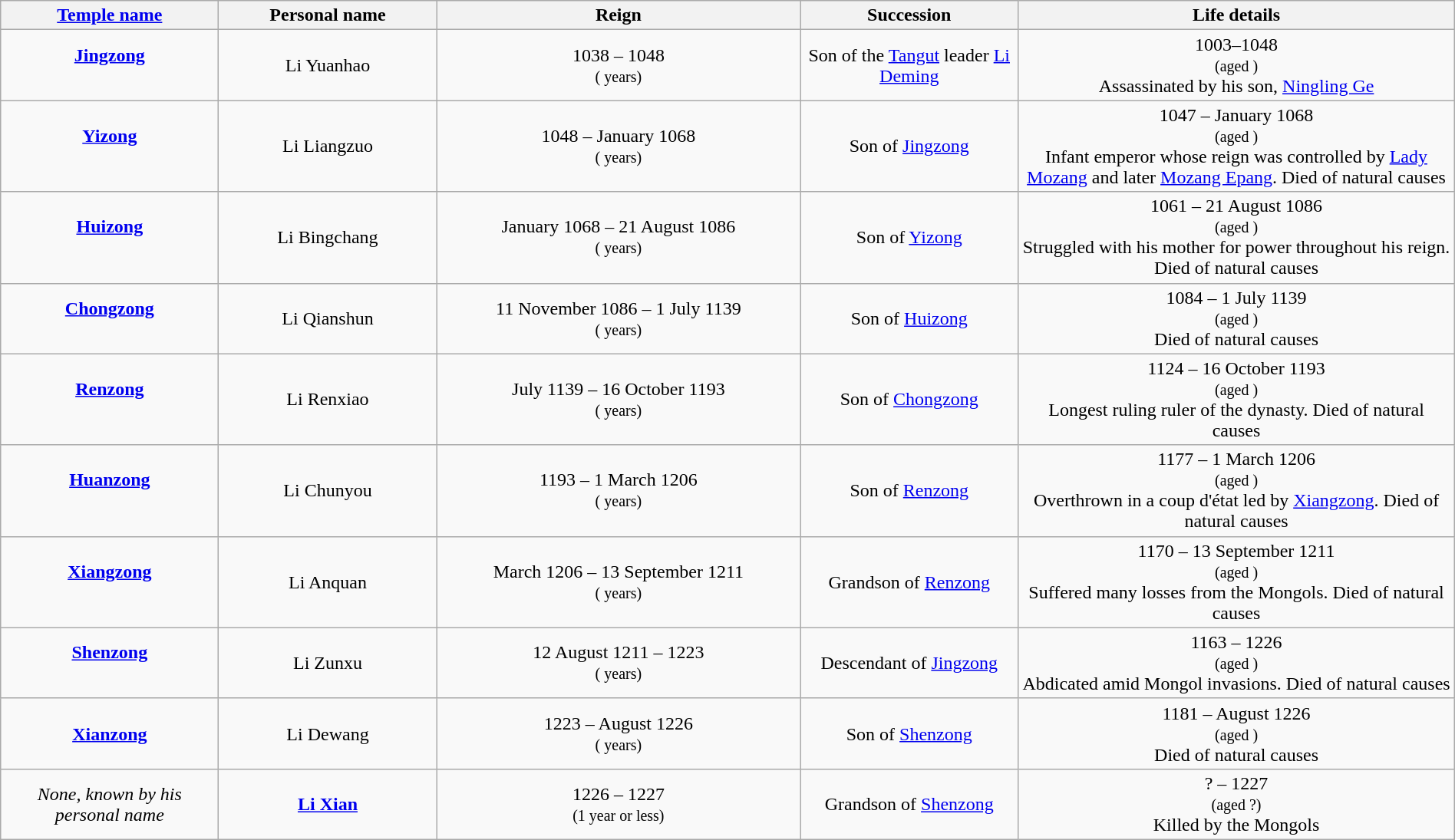<table class="wikitable plainrowheaders" style="text-align:center; width:100%;">
<tr>
<th scope="col" width="15%"><a href='#'>Temple name</a></th>
<th scope="col" width="15%">Personal name</th>
<th scope="col" width="25%">Reign</th>
<th scope="col" width="15%">Succession</th>
<th scope="col" width="30%">Life details</th>
</tr>
<tr>
<td><strong><a href='#'>Jingzong</a></strong><br><br><small></small></td>
<td>Li Yuanhao<br></td>
<td>1038 – 1048<br><small>( years)</small><br><small></small></td>
<td>Son of the <a href='#'>Tangut</a> leader <a href='#'>Li Deming</a></td>
<td>1003–1048<br><small>(aged )</small><br>Assassinated by his son, <a href='#'>Ningling Ge</a></td>
</tr>
<tr>
<td><strong><a href='#'>Yizong</a></strong><br><br><small></small></td>
<td>Li Liangzuo<br></td>
<td>1048 – January 1068<br><small>( years)</small><br><small></small></td>
<td>Son of <a href='#'>Jingzong</a></td>
<td>1047 – January 1068<br><small>(aged )</small><br>Infant emperor whose reign was controlled by <a href='#'>Lady Mozang</a> and later <a href='#'>Mozang Epang</a>. Died of natural causes</td>
</tr>
<tr>
<td><strong><a href='#'>Huizong</a></strong><br><br><small></small></td>
<td>Li Bingchang<br></td>
<td>January 1068 – 21 August 1086<br><small>( years)</small><br><small></small></td>
<td>Son of <a href='#'>Yizong</a></td>
<td>1061 – 21 August 1086<br><small>(aged )</small><br>Struggled with his mother for power throughout his reign. Died of natural causes</td>
</tr>
<tr>
<td><strong><a href='#'>Chongzong</a></strong><br><br><small></small></td>
<td>Li Qianshun<br></td>
<td>11 November 1086 – 1 July 1139<br><small>( years)</small><br><small></small></td>
<td>Son of <a href='#'>Huizong</a></td>
<td>1084 – 1 July 1139<br><small>(aged )</small><br>Died of natural causes</td>
</tr>
<tr>
<td><strong><a href='#'>Renzong</a></strong><br><br><small></small></td>
<td>Li Renxiao<br></td>
<td>July 1139 – 16 October 1193<br><small>( years)</small><br><small></small></td>
<td>Son of <a href='#'>Chongzong</a></td>
<td>1124 – 16 October 1193<br><small>(aged )</small><br>Longest ruling ruler of the dynasty. Died of natural causes</td>
</tr>
<tr>
<td><strong><a href='#'>Huanzong</a></strong><br><br><small></small></td>
<td>Li Chunyou<br></td>
<td>1193 – 1 March 1206<br><small>( years)</small><br><small></small></td>
<td>Son of <a href='#'>Renzong</a></td>
<td>1177 – 1 March 1206<br><small>(aged )</small><br>Overthrown in a coup d'état led by <a href='#'>Xiangzong</a>. Died of natural causes</td>
</tr>
<tr>
<td><strong><a href='#'>Xiangzong</a></strong><br><br><small></small></td>
<td>Li Anquan<br></td>
<td>March 1206 – 13 September 1211<br><small>( years)</small><br><small></small></td>
<td>Grandson of <a href='#'>Renzong</a></td>
<td>1170 – 13 September 1211<br><small>(aged )</small><br>Suffered many losses from the Mongols. Died of natural causes</td>
</tr>
<tr>
<td><strong><a href='#'>Shenzong</a></strong><br><br><small></small></td>
<td>Li Zunxu<br></td>
<td>12 August 1211 – 1223<br><small>( years)</small><br><small></small></td>
<td>Descendant of <a href='#'>Jingzong</a></td>
<td>1163 – 1226<br><small>(aged )</small><br>Abdicated amid Mongol invasions. Died of natural causes</td>
</tr>
<tr>
<td><strong><a href='#'>Xianzong</a></strong><br></td>
<td>Li Dewang<br></td>
<td>1223 – August 1226<br><small>( years)</small><br><small></small></td>
<td>Son of <a href='#'>Shenzong</a></td>
<td>1181 – August 1226<br><small>(aged )</small><br>Died of natural causes</td>
</tr>
<tr>
<td><em>None, known by his personal name</em></td>
<td><strong><a href='#'>Li Xian</a></strong><br></td>
<td>1226 – 1227<br><small>(1 year or less)</small><br><small></small></td>
<td>Grandson of <a href='#'>Shenzong</a></td>
<td>? – 1227<br><small>(aged ?)</small><br>Killed by the Mongols</td>
</tr>
</table>
